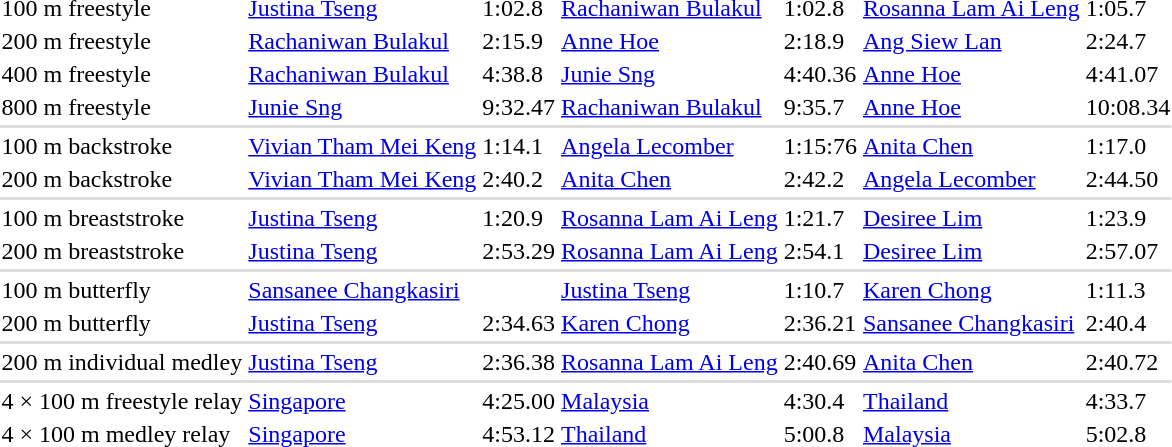<table>
<tr>
<td>100 m freestyle</td>
<td> <a href='#'>Justina Tseng</a></td>
<td>1:02.8</td>
<td> <a href='#'>Rachaniwan Bulakul</a></td>
<td>1:02.8</td>
<td> <a href='#'>Rosanna Lam Ai Leng</a></td>
<td>1:05.7</td>
</tr>
<tr>
<td>200 m freestyle</td>
<td> <a href='#'>Rachaniwan Bulakul</a></td>
<td>2:15.9</td>
<td> <a href='#'>Anne Hoe</a></td>
<td>2:18.9</td>
<td> <a href='#'>Ang Siew Lan</a></td>
<td>2:24.7</td>
</tr>
<tr>
<td>400 m freestyle</td>
<td> <a href='#'>Rachaniwan Bulakul</a></td>
<td>4:38.8</td>
<td> <a href='#'>Junie Sng</a></td>
<td>4:40.36</td>
<td> <a href='#'>Anne Hoe</a></td>
<td>4:41.07</td>
</tr>
<tr>
<td>800 m freestyle</td>
<td> <a href='#'>Junie Sng</a></td>
<td>9:32.47</td>
<td> <a href='#'>Rachaniwan Bulakul</a></td>
<td>9:35.7</td>
<td> <a href='#'>Anne Hoe</a></td>
<td>10:08.34</td>
</tr>
<tr bgcolor=#DDDDDD>
<td colspan=7></td>
</tr>
<tr>
<td>100 m backstroke</td>
<td> <a href='#'>Vivian Tham Mei Keng</a></td>
<td>1:14.1</td>
<td> <a href='#'>Angela Lecomber</a></td>
<td>1:15:76</td>
<td> <a href='#'>Anita Chen</a></td>
<td>1:17.0</td>
</tr>
<tr>
<td>200 m backstroke</td>
<td> <a href='#'>Vivian Tham Mei Keng</a></td>
<td>2:40.2</td>
<td> <a href='#'>Anita Chen</a></td>
<td>2:42.2</td>
<td> <a href='#'>Angela Lecomber</a></td>
<td>2:44.50</td>
</tr>
<tr bgcolor=#DDDDDD>
<td colspan=7></td>
</tr>
<tr>
<td>100 m breaststroke</td>
<td> <a href='#'>Justina Tseng</a></td>
<td>1:20.9</td>
<td> <a href='#'>Rosanna Lam Ai Leng</a></td>
<td>1:21.7</td>
<td> <a href='#'>Desiree Lim</a></td>
<td>1:23.9</td>
</tr>
<tr>
<td>200 m breaststroke</td>
<td> <a href='#'>Justina Tseng</a></td>
<td>2:53.29</td>
<td> <a href='#'>Rosanna Lam Ai Leng</a></td>
<td>2:54.1</td>
<td> <a href='#'>Desiree Lim</a></td>
<td>2:57.07</td>
</tr>
<tr bgcolor=#DDDDDD>
<td colspan=7></td>
</tr>
<tr>
<td>100 m butterfly</td>
<td> <a href='#'>Sansanee Changkasiri</a></td>
<td></td>
<td> <a href='#'>Justina Tseng</a></td>
<td>1:10.7</td>
<td> <a href='#'>Karen Chong</a></td>
<td>1:11.3</td>
</tr>
<tr>
<td>200 m butterfly</td>
<td> <a href='#'>Justina Tseng</a></td>
<td>2:34.63</td>
<td> <a href='#'>Karen Chong</a></td>
<td>2:36.21</td>
<td> <a href='#'>Sansanee Changkasiri</a></td>
<td>2:40.4</td>
</tr>
<tr bgcolor=#DDDDDD>
<td colspan=7></td>
</tr>
<tr>
<td>200 m individual medley</td>
<td> <a href='#'>Justina Tseng</a></td>
<td>2:36.38</td>
<td> <a href='#'>Rosanna Lam Ai Leng</a></td>
<td>2:40.69</td>
<td> <a href='#'>Anita Chen</a></td>
<td>2:40.72</td>
</tr>
<tr bgcolor=#DDDDDD>
<td colspan=7></td>
</tr>
<tr>
<td>4 × 100 m freestyle relay</td>
<td> <a href='#'>Singapore</a></td>
<td>4:25.00</td>
<td> <a href='#'>Malaysia</a></td>
<td>4:30.4</td>
<td> <a href='#'>Thailand</a></td>
<td>4:33.7</td>
</tr>
<tr>
<td>4 × 100 m medley relay</td>
<td> <a href='#'>Singapore</a></td>
<td>4:53.12</td>
<td> <a href='#'>Thailand</a></td>
<td>5:00.8</td>
<td> <a href='#'>Malaysia</a></td>
<td>5:02.8</td>
</tr>
</table>
